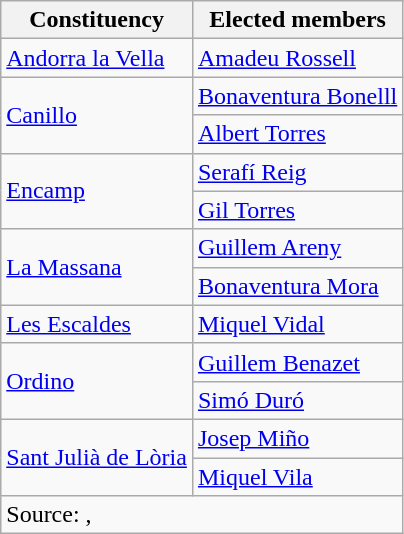<table class=wikitable>
<tr>
<th>Constituency</th>
<th>Elected members</th>
</tr>
<tr>
<td><a href='#'>Andorra la Vella</a></td>
<td><a href='#'>Amadeu Rossell</a></td>
</tr>
<tr>
<td rowspan=2><a href='#'>Canillo</a></td>
<td><a href='#'>Bonaventura Bonelll</a></td>
</tr>
<tr>
<td><a href='#'>Albert Torres</a></td>
</tr>
<tr>
<td rowspan=2><a href='#'>Encamp</a></td>
<td><a href='#'>Serafí Reig</a></td>
</tr>
<tr>
<td><a href='#'>Gil Torres</a></td>
</tr>
<tr>
<td rowspan=2><a href='#'>La Massana</a></td>
<td><a href='#'>Guillem Areny</a></td>
</tr>
<tr>
<td><a href='#'>Bonaventura Mora</a></td>
</tr>
<tr>
<td><a href='#'>Les Escaldes</a></td>
<td><a href='#'>Miquel Vidal</a></td>
</tr>
<tr>
<td rowspan=2><a href='#'>Ordino</a></td>
<td><a href='#'>Guillem Benazet</a></td>
</tr>
<tr>
<td><a href='#'>Simó Duró</a></td>
</tr>
<tr>
<td rowspan=2><a href='#'>Sant Julià de Lòria</a></td>
<td><a href='#'>Josep Miño</a></td>
</tr>
<tr>
<td><a href='#'>Miquel Vila</a></td>
</tr>
<tr>
<td colspan=2>Source: , </td>
</tr>
</table>
